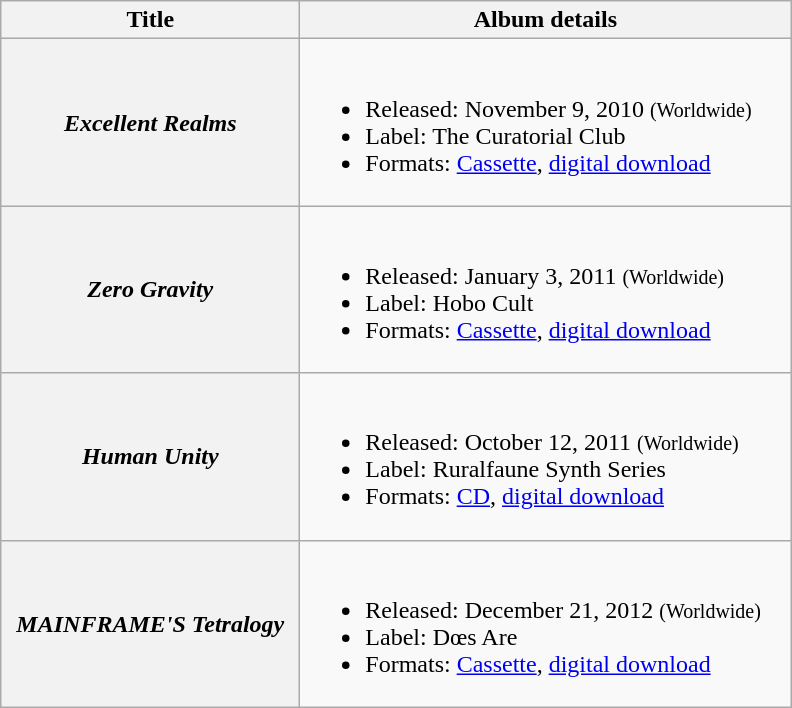<table class="wikitable plainrowheaders">
<tr>
<th scope="col" style="width:12em;">Title</th>
<th scope="col" style="width:20em;">Album details</th>
</tr>
<tr>
<th scope="row"><em>Excellent Realms</em></th>
<td><br><ul><li>Released: November 9, 2010 <small>(Worldwide)</small></li><li>Label: The Curatorial Club</li><li>Formats: <a href='#'>Cassette</a>, <a href='#'>digital download</a></li></ul></td>
</tr>
<tr>
<th scope="row"><em>Zero Gravity</em></th>
<td><br><ul><li>Released: January 3, 2011 <small>(Worldwide)</small></li><li>Label: Hobo Cult</li><li>Formats: <a href='#'>Cassette</a>, <a href='#'>digital download</a></li></ul></td>
</tr>
<tr>
<th scope="row"><em>Human Unity</em></th>
<td><br><ul><li>Released: October 12, 2011 <small>(Worldwide)</small></li><li>Label: Ruralfaune Synth Series</li><li>Formats: <a href='#'>CD</a>, <a href='#'>digital download</a></li></ul></td>
</tr>
<tr>
<th scope="row"><em>MAINFRAME'S Tetralogy</em></th>
<td><br><ul><li>Released: December 21, 2012 <small>(Worldwide)</small></li><li>Label: Dœs Are</li><li>Formats: <a href='#'>Cassette</a>, <a href='#'>digital download</a></li></ul></td>
</tr>
</table>
